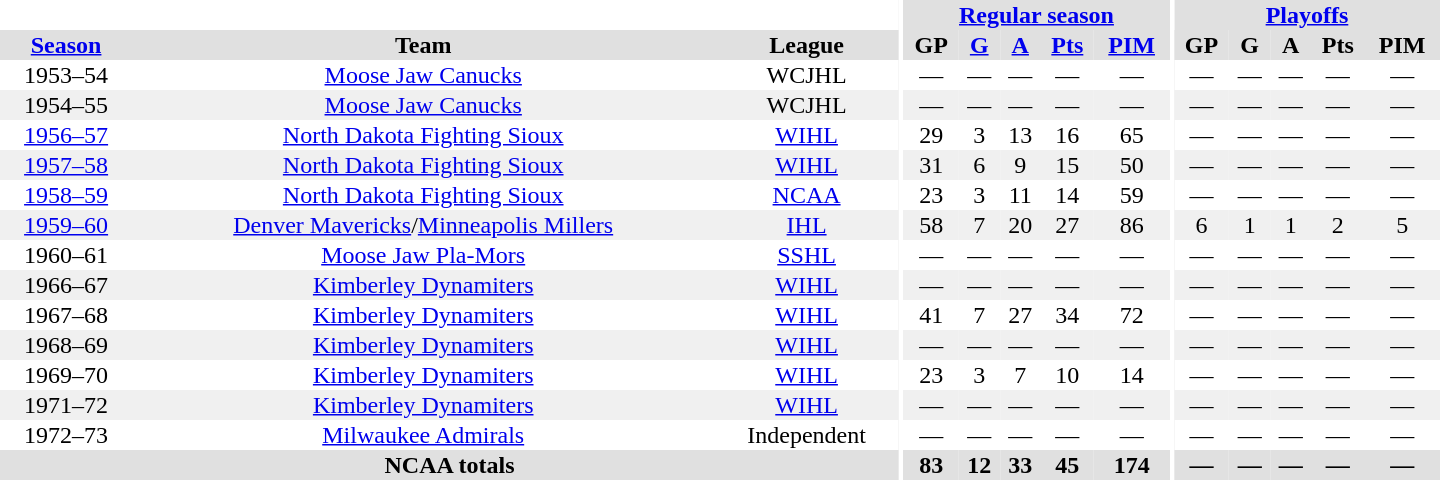<table border="0" cellpadding="1" cellspacing="0" style="text-align:center; width:60em">
<tr bgcolor="#e0e0e0">
<th colspan="3" bgcolor="#ffffff"></th>
<th rowspan="99" bgcolor="#ffffff"></th>
<th colspan="5"><a href='#'>Regular season</a></th>
<th rowspan="99" bgcolor="#ffffff"></th>
<th colspan="5"><a href='#'>Playoffs</a></th>
</tr>
<tr bgcolor="#e0e0e0">
<th><a href='#'>Season</a></th>
<th>Team</th>
<th>League</th>
<th>GP</th>
<th><a href='#'>G</a></th>
<th><a href='#'>A</a></th>
<th><a href='#'>Pts</a></th>
<th><a href='#'>PIM</a></th>
<th>GP</th>
<th>G</th>
<th>A</th>
<th>Pts</th>
<th>PIM</th>
</tr>
<tr>
<td>1953–54</td>
<td><a href='#'>Moose Jaw Canucks</a></td>
<td>WCJHL</td>
<td>—</td>
<td>—</td>
<td>—</td>
<td>—</td>
<td>—</td>
<td>—</td>
<td>—</td>
<td>—</td>
<td>—</td>
<td>—</td>
</tr>
<tr bgcolor="f0f0f0">
<td>1954–55</td>
<td><a href='#'>Moose Jaw Canucks</a></td>
<td>WCJHL</td>
<td>—</td>
<td>—</td>
<td>—</td>
<td>—</td>
<td>—</td>
<td>—</td>
<td>—</td>
<td>—</td>
<td>—</td>
<td>—</td>
</tr>
<tr>
<td><a href='#'>1956–57</a></td>
<td><a href='#'>North Dakota Fighting Sioux</a></td>
<td><a href='#'>WIHL</a></td>
<td>29</td>
<td>3</td>
<td>13</td>
<td>16</td>
<td>65</td>
<td>—</td>
<td>—</td>
<td>—</td>
<td>—</td>
<td>—</td>
</tr>
<tr bgcolor="f0f0f0">
<td><a href='#'>1957–58</a></td>
<td><a href='#'>North Dakota Fighting Sioux</a></td>
<td><a href='#'>WIHL</a></td>
<td>31</td>
<td>6</td>
<td>9</td>
<td>15</td>
<td>50</td>
<td>—</td>
<td>—</td>
<td>—</td>
<td>—</td>
<td>—</td>
</tr>
<tr>
<td><a href='#'>1958–59</a></td>
<td><a href='#'>North Dakota Fighting Sioux</a></td>
<td><a href='#'>NCAA</a></td>
<td>23</td>
<td>3</td>
<td>11</td>
<td>14</td>
<td>59</td>
<td>—</td>
<td>—</td>
<td>—</td>
<td>—</td>
<td>—</td>
</tr>
<tr bgcolor="f0f0f0">
<td><a href='#'>1959–60</a></td>
<td><a href='#'>Denver Mavericks</a>/<a href='#'>Minneapolis Millers</a></td>
<td><a href='#'>IHL</a></td>
<td>58</td>
<td>7</td>
<td>20</td>
<td>27</td>
<td>86</td>
<td>6</td>
<td>1</td>
<td>1</td>
<td>2</td>
<td>5</td>
</tr>
<tr>
<td>1960–61</td>
<td><a href='#'>Moose Jaw Pla-Mors</a></td>
<td><a href='#'>SSHL</a></td>
<td>—</td>
<td>—</td>
<td>—</td>
<td>—</td>
<td>—</td>
<td>—</td>
<td>—</td>
<td>—</td>
<td>—</td>
<td>—</td>
</tr>
<tr bgcolor="f0f0f0">
<td>1966–67</td>
<td><a href='#'>Kimberley Dynamiters</a></td>
<td><a href='#'>WIHL</a></td>
<td>—</td>
<td>—</td>
<td>—</td>
<td>—</td>
<td>—</td>
<td>—</td>
<td>—</td>
<td>—</td>
<td>—</td>
<td>—</td>
</tr>
<tr>
<td>1967–68</td>
<td><a href='#'>Kimberley Dynamiters</a></td>
<td><a href='#'>WIHL</a></td>
<td>41</td>
<td>7</td>
<td>27</td>
<td>34</td>
<td>72</td>
<td>—</td>
<td>—</td>
<td>—</td>
<td>—</td>
<td>—</td>
</tr>
<tr bgcolor="f0f0f0">
<td>1968–69</td>
<td><a href='#'>Kimberley Dynamiters</a></td>
<td><a href='#'>WIHL</a></td>
<td>—</td>
<td>—</td>
<td>—</td>
<td>—</td>
<td>—</td>
<td>—</td>
<td>—</td>
<td>—</td>
<td>—</td>
<td>—</td>
</tr>
<tr>
<td>1969–70</td>
<td><a href='#'>Kimberley Dynamiters</a></td>
<td><a href='#'>WIHL</a></td>
<td>23</td>
<td>3</td>
<td>7</td>
<td>10</td>
<td>14</td>
<td>—</td>
<td>—</td>
<td>—</td>
<td>—</td>
<td>—</td>
</tr>
<tr bgcolor="f0f0f0">
<td>1971–72</td>
<td><a href='#'>Kimberley Dynamiters</a></td>
<td><a href='#'>WIHL</a></td>
<td>—</td>
<td>—</td>
<td>—</td>
<td>—</td>
<td>—</td>
<td>—</td>
<td>—</td>
<td>—</td>
<td>—</td>
<td>—</td>
</tr>
<tr>
<td>1972–73</td>
<td><a href='#'>Milwaukee Admirals</a></td>
<td>Independent</td>
<td>—</td>
<td>—</td>
<td>—</td>
<td>—</td>
<td>—</td>
<td>—</td>
<td>—</td>
<td>—</td>
<td>—</td>
<td>—</td>
</tr>
<tr bgcolor="#e0e0e0">
<th colspan="3">NCAA totals</th>
<th>83</th>
<th>12</th>
<th>33</th>
<th>45</th>
<th>174</th>
<th>—</th>
<th>—</th>
<th>—</th>
<th>—</th>
<th>—</th>
</tr>
</table>
